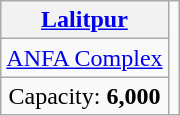<table class="wikitable" style="text-align:center;margin:1em auto;">
<tr>
<th><a href='#'>Lalitpur</a></th>
<td rowspan="4"></td>
</tr>
<tr>
<td><a href='#'>ANFA Complex</a></td>
</tr>
<tr>
<td>Capacity: <strong>6,000</strong></td>
</tr>
</table>
